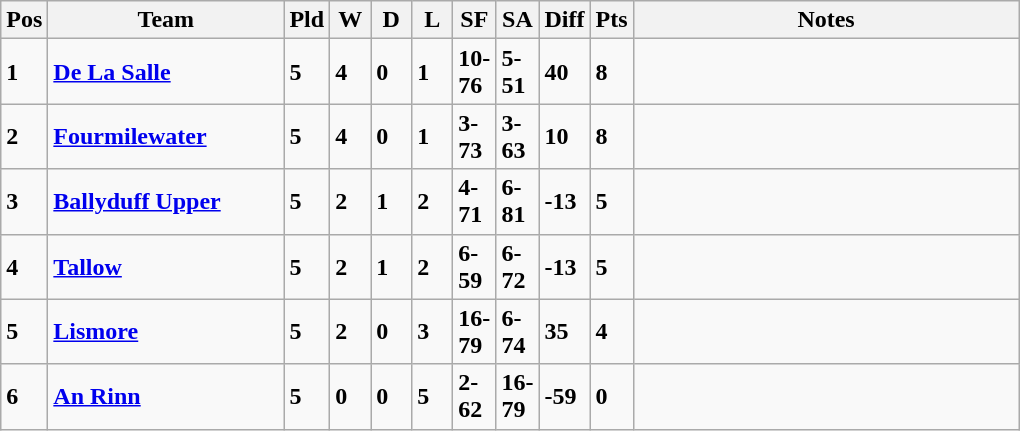<table class="wikitable" style="text-align: centre;">
<tr>
<th width=20>Pos</th>
<th width=150>Team</th>
<th width=20>Pld</th>
<th width=20>W</th>
<th width=20>D</th>
<th width=20>L</th>
<th width=20>SF</th>
<th width=20>SA</th>
<th width=20>Diff</th>
<th width=20>Pts</th>
<th width=250>Notes</th>
</tr>
<tr style>
<td><strong>1</strong></td>
<td align=left><strong> <a href='#'>De La Salle</a> </strong></td>
<td><strong>5</strong></td>
<td><strong>4</strong></td>
<td><strong>0</strong></td>
<td><strong>1</strong></td>
<td><strong>10-76</strong></td>
<td><strong>5-51</strong></td>
<td><strong>40</strong></td>
<td><strong>8</strong></td>
<td></td>
</tr>
<tr style>
<td><strong>2</strong></td>
<td align=left><strong> <a href='#'>Fourmilewater</a> </strong></td>
<td><strong>5</strong></td>
<td><strong>4</strong></td>
<td><strong>0</strong></td>
<td><strong>1</strong></td>
<td><strong>3-73</strong></td>
<td><strong>3-63</strong></td>
<td><strong>10</strong></td>
<td><strong>8</strong></td>
<td></td>
</tr>
<tr style>
<td><strong>3</strong></td>
<td align=left><strong> <a href='#'>Ballyduff Upper</a> </strong></td>
<td><strong>5</strong></td>
<td><strong>2</strong></td>
<td><strong>1</strong></td>
<td><strong>2</strong></td>
<td><strong>4-71</strong></td>
<td><strong>6-81</strong></td>
<td><strong>-13</strong></td>
<td><strong>5</strong></td>
<td></td>
</tr>
<tr style>
<td><strong>4</strong></td>
<td align=left><strong> <a href='#'>Tallow</a> </strong></td>
<td><strong>5</strong></td>
<td><strong>2</strong></td>
<td><strong>1</strong></td>
<td><strong>2</strong></td>
<td><strong>6-59</strong></td>
<td><strong>6-72</strong></td>
<td><strong>-13</strong></td>
<td><strong>5</strong></td>
<td></td>
</tr>
<tr style>
<td><strong>5</strong></td>
<td align=left><strong> <a href='#'>Lismore</a> </strong></td>
<td><strong>5</strong></td>
<td><strong>2</strong></td>
<td><strong>0</strong></td>
<td><strong>3</strong></td>
<td><strong>16-79</strong></td>
<td><strong>6-74</strong></td>
<td><strong>35</strong></td>
<td><strong>4</strong></td>
<td></td>
</tr>
<tr style>
<td><strong>6</strong></td>
<td align=left><strong> <a href='#'>An Rinn</a> </strong></td>
<td><strong>5</strong></td>
<td><strong>0</strong></td>
<td><strong>0</strong></td>
<td><strong>5</strong></td>
<td><strong>2-62</strong></td>
<td><strong>16-79</strong></td>
<td><strong>-59</strong></td>
<td><strong>0</strong></td>
<td></td>
</tr>
</table>
